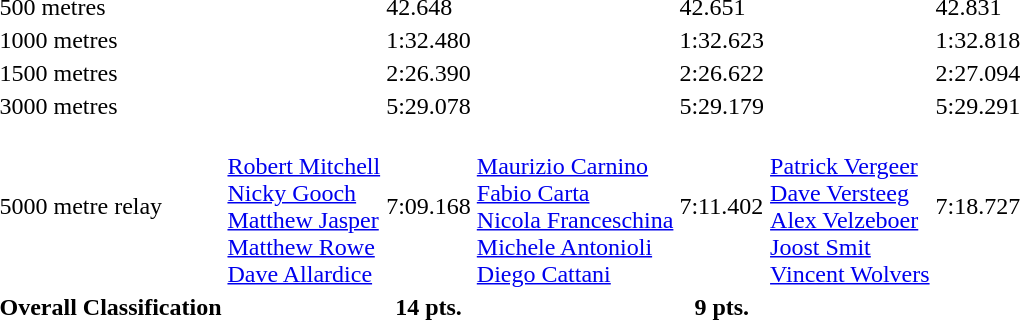<table>
<tr>
<td>500 metres</td>
<td></td>
<td>42.648</td>
<td></td>
<td>42.651</td>
<td></td>
<td>42.831</td>
</tr>
<tr>
<td>1000 metres</td>
<td></td>
<td>1:32.480</td>
<td></td>
<td>1:32.623</td>
<td></td>
<td>1:32.818</td>
</tr>
<tr>
<td>1500 metres</td>
<td></td>
<td>2:26.390</td>
<td></td>
<td>2:26.622</td>
<td></td>
<td>2:27.094</td>
</tr>
<tr>
<td>3000 metres</td>
<td></td>
<td>5:29.078</td>
<td></td>
<td>5:29.179</td>
<td></td>
<td>5:29.291</td>
</tr>
<tr>
<td>5000 metre relay</td>
<td valign=top><br><a href='#'>Robert Mitchell</a><br><a href='#'>Nicky Gooch</a><br><a href='#'>Matthew Jasper</a><br><a href='#'>Matthew Rowe</a><br><a href='#'>Dave Allardice</a></td>
<td>7:09.168</td>
<td valign=top><br><a href='#'>Maurizio Carnino</a><br><a href='#'>Fabio Carta</a><br><a href='#'>Nicola Franceschina</a><br><a href='#'>Michele Antonioli</a><br><a href='#'>Diego Cattani</a></td>
<td>7:11.402</td>
<td valign=top><br><a href='#'>Patrick Vergeer</a><br><a href='#'>Dave Versteeg</a><br><a href='#'>Alex Velzeboer</a><br><a href='#'>Joost Smit</a><br><a href='#'>Vincent Wolvers</a></td>
<td>7:18.727</td>
</tr>
<tr>
<th>Overall Classification</th>
<th></th>
<th>14 pts.</th>
<th><br></th>
<th>9 pts.</th>
<th></th>
<th></th>
</tr>
</table>
